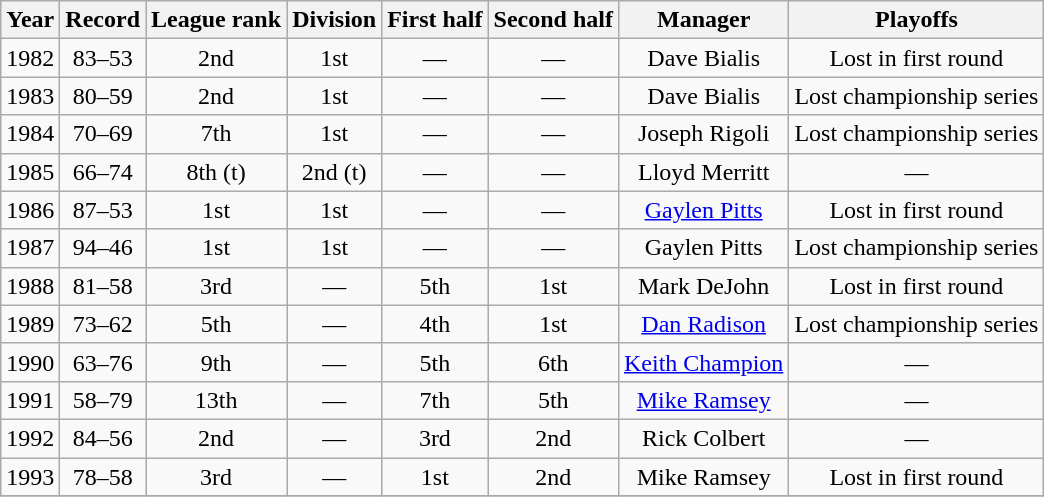<table class="wikitable" style="text-align:center">
<tr>
<th>Year</th>
<th>Record</th>
<th>League rank</th>
<th>Division</th>
<th>First half</th>
<th>Second half</th>
<th>Manager</th>
<th>Playoffs</th>
</tr>
<tr>
<td>1982</td>
<td>83–53</td>
<td>2nd</td>
<td>1st</td>
<td>—</td>
<td>—</td>
<td>Dave Bialis</td>
<td>Lost in first round</td>
</tr>
<tr>
<td>1983</td>
<td>80–59</td>
<td>2nd</td>
<td>1st</td>
<td>—</td>
<td>—</td>
<td>Dave Bialis</td>
<td>Lost championship series</td>
</tr>
<tr>
<td>1984</td>
<td>70–69</td>
<td>7th</td>
<td>1st</td>
<td>—</td>
<td>—</td>
<td>Joseph Rigoli</td>
<td>Lost championship series</td>
</tr>
<tr>
<td>1985</td>
<td>66–74</td>
<td>8th (t)</td>
<td>2nd (t)</td>
<td>—</td>
<td>—</td>
<td>Lloyd Merritt</td>
<td>—</td>
</tr>
<tr>
<td>1986</td>
<td>87–53</td>
<td>1st</td>
<td>1st</td>
<td>—</td>
<td>—</td>
<td><a href='#'>Gaylen Pitts</a></td>
<td>Lost in first round</td>
</tr>
<tr>
<td>1987</td>
<td>94–46</td>
<td>1st</td>
<td>1st</td>
<td>—</td>
<td>—</td>
<td>Gaylen Pitts</td>
<td>Lost championship series</td>
</tr>
<tr>
<td>1988</td>
<td>81–58</td>
<td>3rd</td>
<td>—</td>
<td>5th</td>
<td>1st</td>
<td>Mark DeJohn</td>
<td>Lost in first round</td>
</tr>
<tr>
<td>1989</td>
<td>73–62</td>
<td>5th</td>
<td>—</td>
<td>4th</td>
<td>1st</td>
<td><a href='#'>Dan Radison</a></td>
<td>Lost championship series</td>
</tr>
<tr>
<td>1990</td>
<td>63–76</td>
<td>9th</td>
<td>—</td>
<td>5th</td>
<td>6th</td>
<td><a href='#'>Keith Champion</a></td>
<td>—</td>
</tr>
<tr>
<td>1991</td>
<td>58–79</td>
<td>13th</td>
<td>—</td>
<td>7th</td>
<td>5th</td>
<td><a href='#'>Mike Ramsey</a></td>
<td>—</td>
</tr>
<tr>
<td>1992</td>
<td>84–56</td>
<td>2nd</td>
<td>—</td>
<td>3rd</td>
<td>2nd</td>
<td>Rick Colbert</td>
<td>—</td>
</tr>
<tr>
<td>1993</td>
<td>78–58</td>
<td>3rd</td>
<td>—</td>
<td>1st</td>
<td>2nd</td>
<td>Mike Ramsey</td>
<td>Lost in first round</td>
</tr>
<tr>
</tr>
</table>
